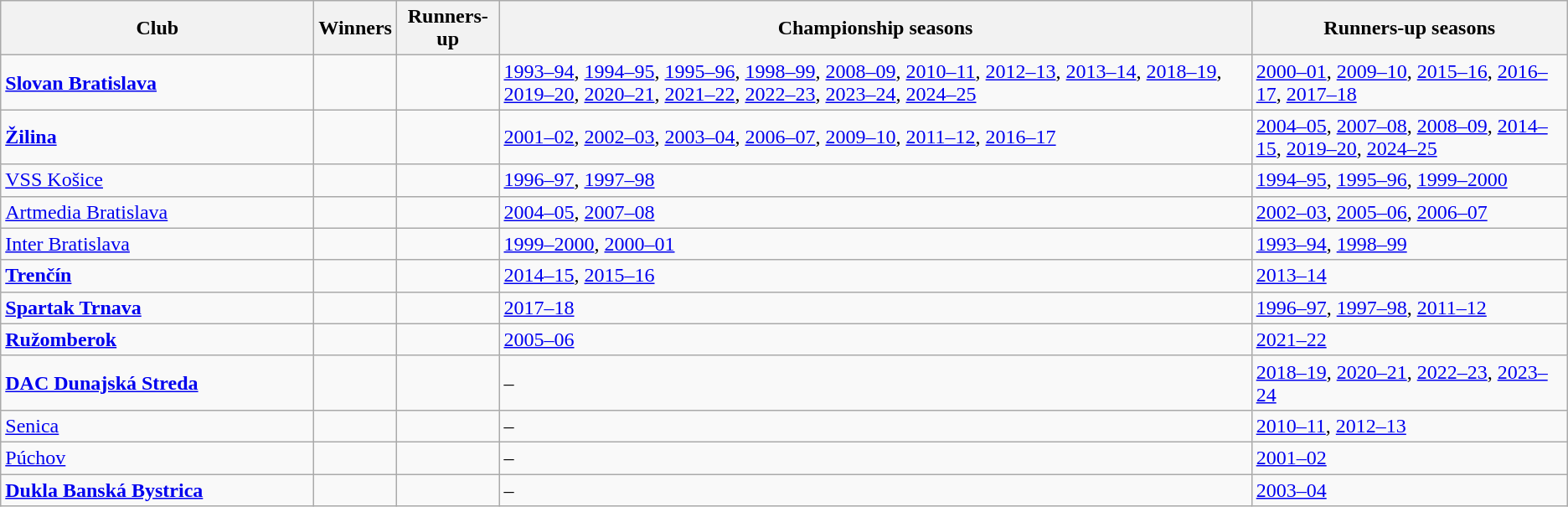<table class="wikitable">
<tr>
<th style="width:20%;">Club</th>
<th>Winners</th>
<th>Runners-up</th>
<th>Championship seasons</th>
<th>Runners-up seasons</th>
</tr>
<tr>
<td><strong><a href='#'>Slovan Bratislava</a></strong></td>
<td></td>
<td></td>
<td><a href='#'>1993–94</a>, <a href='#'>1994–95</a>, <a href='#'>1995–96</a>, <a href='#'>1998–99</a>, <a href='#'>2008–09</a>, <a href='#'>2010–11</a>, <a href='#'>2012–13</a>, <a href='#'>2013–14</a>, <a href='#'>2018–19</a>, <a href='#'>2019–20</a>, <a href='#'>2020–21</a>, <a href='#'>2021–22</a>, <a href='#'>2022–23</a>, <a href='#'>2023–24</a>, <a href='#'>2024–25</a></td>
<td><a href='#'>2000–01</a>, <a href='#'>2009–10</a>, <a href='#'>2015–16</a>, <a href='#'>2016–17</a>, <a href='#'>2017–18</a></td>
</tr>
<tr>
<td><strong><a href='#'>Žilina</a></strong></td>
<td></td>
<td></td>
<td><a href='#'>2001–02</a>, <a href='#'>2002–03</a>, <a href='#'>2003–04</a>, <a href='#'>2006–07</a>, <a href='#'>2009–10</a>, <a href='#'>2011–12</a>, <a href='#'>2016–17</a></td>
<td><a href='#'>2004–05</a>, <a href='#'>2007–08</a>, <a href='#'>2008–09</a>, <a href='#'>2014–15</a>, <a href='#'>2019–20</a>, <a href='#'>2024–25</a></td>
</tr>
<tr>
<td><a href='#'>VSS Košice</a></td>
<td></td>
<td></td>
<td><a href='#'>1996–97</a>, <a href='#'>1997–98</a></td>
<td><a href='#'>1994–95</a>, <a href='#'>1995–96</a>, <a href='#'>1999–2000</a></td>
</tr>
<tr>
<td><a href='#'>Artmedia Bratislava</a></td>
<td></td>
<td></td>
<td><a href='#'>2004–05</a>, <a href='#'>2007–08</a></td>
<td><a href='#'>2002–03</a>, <a href='#'>2005–06</a>, <a href='#'>2006–07</a></td>
</tr>
<tr>
<td><a href='#'>Inter Bratislava</a></td>
<td></td>
<td></td>
<td><a href='#'>1999–2000</a>, <a href='#'>2000–01</a></td>
<td><a href='#'>1993–94</a>, <a href='#'>1998–99</a></td>
</tr>
<tr>
<td><strong><a href='#'>Trenčín</a></strong></td>
<td></td>
<td></td>
<td><a href='#'>2014–15</a>, <a href='#'>2015–16</a></td>
<td><a href='#'>2013–14</a></td>
</tr>
<tr>
<td><strong><a href='#'>Spartak Trnava</a></strong></td>
<td></td>
<td></td>
<td><a href='#'>2017–18</a></td>
<td><a href='#'>1996–97</a>, <a href='#'>1997–98</a>, <a href='#'>2011–12</a></td>
</tr>
<tr>
<td><strong><a href='#'>Ružomberok</a></strong></td>
<td></td>
<td></td>
<td><a href='#'>2005–06</a></td>
<td><a href='#'>2021–22</a></td>
</tr>
<tr>
<td><strong><a href='#'>DAC Dunajská Streda</a></strong></td>
<td></td>
<td></td>
<td>–</td>
<td><a href='#'>2018–19</a>, <a href='#'>2020–21</a>, <a href='#'>2022–23</a>, <a href='#'>2023–24</a></td>
</tr>
<tr>
<td><a href='#'>Senica</a></td>
<td></td>
<td></td>
<td>–</td>
<td><a href='#'>2010–11</a>, <a href='#'>2012–13</a></td>
</tr>
<tr>
<td><a href='#'>Púchov</a></td>
<td></td>
<td></td>
<td>–</td>
<td><a href='#'>2001–02</a></td>
</tr>
<tr>
<td><strong><a href='#'>Dukla Banská Bystrica</a></strong></td>
<td></td>
<td></td>
<td>–</td>
<td><a href='#'>2003–04</a></td>
</tr>
</table>
